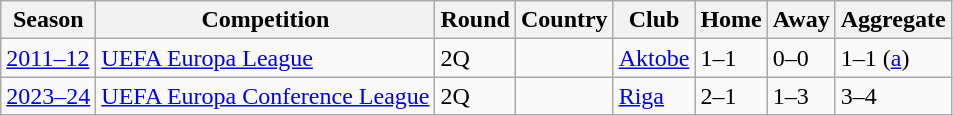<table class="wikitable">
<tr>
<th>Season</th>
<th>Competition</th>
<th>Round</th>
<th>Country</th>
<th>Club</th>
<th>Home</th>
<th>Away</th>
<th>Aggregate</th>
</tr>
<tr>
<td><a href='#'>2011–12</a></td>
<td><a href='#'>UEFA Europa League</a></td>
<td>2Q</td>
<td></td>
<td><a href='#'>Aktobe</a></td>
<td>1–1</td>
<td>0–0</td>
<td>1–1 (<a href='#'>a</a>)</td>
</tr>
<tr>
<td><a href='#'>2023–24</a></td>
<td><a href='#'>UEFA Europa Conference League</a></td>
<td>2Q</td>
<td></td>
<td><a href='#'>Riga</a></td>
<td>2–1</td>
<td>1–3 </td>
<td>3–4</td>
</tr>
</table>
